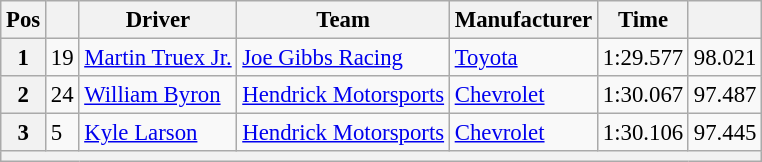<table class="wikitable" style="font-size:95%">
<tr>
<th>Pos</th>
<th></th>
<th>Driver</th>
<th>Team</th>
<th>Manufacturer</th>
<th>Time</th>
<th></th>
</tr>
<tr>
<th>1</th>
<td>19</td>
<td><a href='#'>Martin Truex Jr.</a></td>
<td><a href='#'>Joe Gibbs Racing</a></td>
<td><a href='#'>Toyota</a></td>
<td>1:29.577</td>
<td>98.021</td>
</tr>
<tr>
<th>2</th>
<td>24</td>
<td><a href='#'>William Byron</a></td>
<td><a href='#'>Hendrick Motorsports</a></td>
<td><a href='#'>Chevrolet</a></td>
<td>1:30.067</td>
<td>97.487</td>
</tr>
<tr>
<th>3</th>
<td>5</td>
<td><a href='#'>Kyle Larson</a></td>
<td><a href='#'>Hendrick Motorsports</a></td>
<td><a href='#'>Chevrolet</a></td>
<td>1:30.106</td>
<td>97.445</td>
</tr>
<tr>
<th colspan="7"></th>
</tr>
</table>
